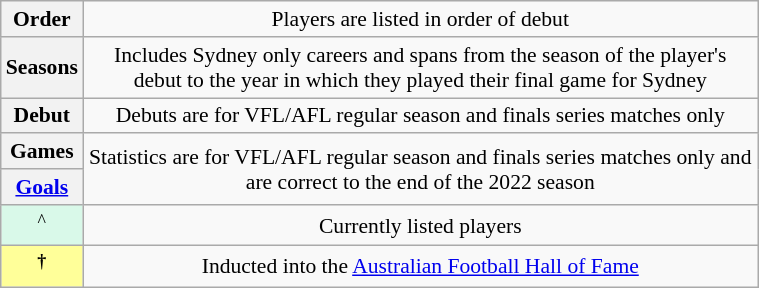<table class="wikitable plainrowheaders" style="font-size:90%; text-align:center; width:40%">
<tr>
<th scope="row" style="text-align:center;">Order</th>
<td>Players are listed in order of debut</td>
</tr>
<tr>
<th scope="row" style="text-align:center;">Seasons</th>
<td>Includes Sydney only careers and spans from the season of the player's debut to the year in which they played their final game for Sydney</td>
</tr>
<tr>
<th scope="row" style="text-align:center;">Debut</th>
<td>Debuts are for VFL/AFL regular season and finals series matches only</td>
</tr>
<tr>
<th scope="row" style="text-align:center;">Games</th>
<td rowspan="2">Statistics are for VFL/AFL regular season and finals series matches only and are correct to the end of the 2022 season</td>
</tr>
<tr>
<th scope="row" style="text-align:center;"><a href='#'>Goals</a></th>
</tr>
<tr>
<td scope="row" style="text-align:center; background:#D9F9E9;"><sup>^</sup></td>
<td>Currently listed players</td>
</tr>
<tr>
<th scope="row" style="text-align:center; background:#FFFF99"><sup>†</sup></th>
<td>Inducted into the <a href='#'>Australian Football Hall of Fame</a></td>
</tr>
</table>
